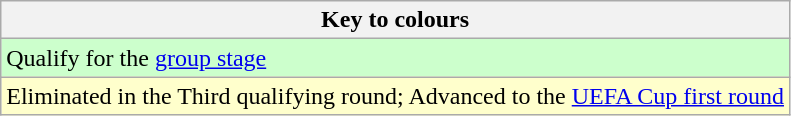<table class="wikitable">
<tr>
<th>Key to colours</th>
</tr>
<tr bgcolor=#ccffcc>
<td>Qualify for the <a href='#'>group stage</a></td>
</tr>
<tr bgcolor=#ffffcc>
<td>Eliminated in the Third qualifying round; Advanced to the <a href='#'>UEFA Cup first round</a></td>
</tr>
</table>
